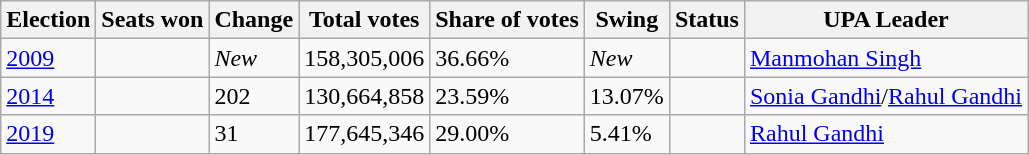<table class="wikitable sortable">
<tr>
<th align=center>Election</th>
<th>Seats won</th>
<th>Change</th>
<th>Total votes</th>
<th>Share of votes</th>
<th>Swing</th>
<th align=center>Status</th>
<th>UPA Leader</th>
</tr>
<tr>
<td><a href='#'>2009</a></td>
<td></td>
<td><em>New</em></td>
<td>158,305,006</td>
<td>36.66%</td>
<td><em>New</em></td>
<td></td>
<td><a href='#'>Manmohan Singh</a></td>
</tr>
<tr>
<td><a href='#'>2014</a></td>
<td></td>
<td>202</td>
<td>130,664,858</td>
<td>23.59%</td>
<td>13.07%</td>
<td></td>
<td><a href='#'>Sonia Gandhi</a>/<a href='#'>Rahul Gandhi</a></td>
</tr>
<tr>
<td><a href='#'>2019</a></td>
<td></td>
<td>31</td>
<td>177,645,346</td>
<td>29.00%</td>
<td>5.41%</td>
<td></td>
<td><a href='#'>Rahul Gandhi</a></td>
</tr>
</table>
